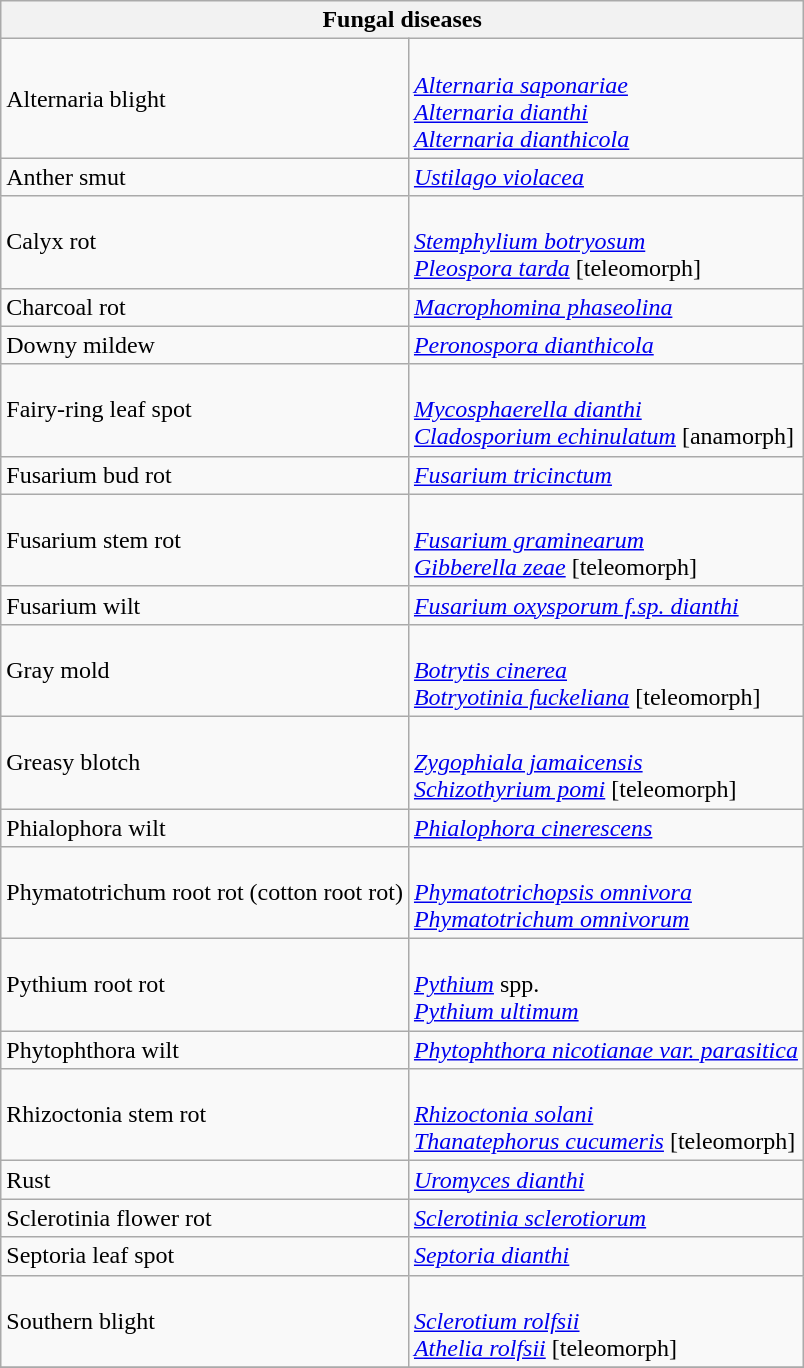<table class="wikitable" style="clear">
<tr>
<th colspan=2><strong>Fungal diseases</strong><br></th>
</tr>
<tr>
<td>Alternaria blight</td>
<td><br><em><a href='#'>Alternaria saponariae</a></em> <br>
 <em><a href='#'>Alternaria dianthi</a></em><br>
<em><a href='#'>Alternaria dianthicola</a></em></td>
</tr>
<tr>
<td>Anther smut</td>
<td><em><a href='#'>Ustilago violacea</a></em></td>
</tr>
<tr>
<td>Calyx rot</td>
<td><br><em><a href='#'>Stemphylium botryosum</a></em><br>
<em><a href='#'>Pleospora tarda</a></em> [teleomorph]</td>
</tr>
<tr>
<td>Charcoal rot</td>
<td><em><a href='#'>Macrophomina phaseolina</a></em></td>
</tr>
<tr>
<td>Downy mildew</td>
<td><em><a href='#'>Peronospora dianthicola</a></em></td>
</tr>
<tr>
<td>Fairy-ring leaf spot</td>
<td><br><em><a href='#'>Mycosphaerella dianthi</a></em><br>
<em><a href='#'>Cladosporium echinulatum</a></em> [anamorph]</td>
</tr>
<tr>
<td>Fusarium bud rot</td>
<td><em><a href='#'>Fusarium tricinctum</a></em></td>
</tr>
<tr>
<td>Fusarium stem rot</td>
<td><br><em><a href='#'>Fusarium graminearum</a></em><br>
<em><a href='#'>Gibberella zeae</a></em> [teleomorph]</td>
</tr>
<tr>
<td>Fusarium wilt</td>
<td><em><a href='#'>Fusarium oxysporum f.sp. dianthi</a></em></td>
</tr>
<tr>
<td>Gray mold</td>
<td><br><em><a href='#'>Botrytis cinerea</a></em><br>
<em><a href='#'>Botryotinia fuckeliana</a></em> [teleomorph]</td>
</tr>
<tr>
<td>Greasy blotch</td>
<td><br><em><a href='#'>Zygophiala jamaicensis</a></em><br>
<em><a href='#'>Schizothyrium pomi</a></em> [teleomorph]</td>
</tr>
<tr>
<td>Phialophora wilt</td>
<td><em><a href='#'>Phialophora cinerescens</a></em></td>
</tr>
<tr>
<td>Phymatotrichum root rot (cotton root rot)</td>
<td><br><em><a href='#'>Phymatotrichopsis omnivora</a></em> <br>
 <em><a href='#'>Phymatotrichum omnivorum</a></em></td>
</tr>
<tr>
<td>Pythium root rot</td>
<td><br><em><a href='#'>Pythium</a></em> spp. <br>
<em><a href='#'>Pythium ultimum</a></em></td>
</tr>
<tr>
<td>Phytophthora wilt</td>
<td><em><a href='#'>Phytophthora nicotianae var. parasitica</a></em></td>
</tr>
<tr>
<td>Rhizoctonia stem rot</td>
<td><br><em><a href='#'>Rhizoctonia solani</a></em><br>
<em><a href='#'>Thanatephorus cucumeris</a></em> [teleomorph]</td>
</tr>
<tr>
<td>Rust</td>
<td><em><a href='#'>Uromyces dianthi</a></em></td>
</tr>
<tr>
<td>Sclerotinia flower rot</td>
<td><em><a href='#'>Sclerotinia sclerotiorum</a></em></td>
</tr>
<tr>
<td>Septoria leaf spot</td>
<td><em><a href='#'>Septoria dianthi</a></em></td>
</tr>
<tr>
<td>Southern blight</td>
<td><br><em><a href='#'>Sclerotium rolfsii</a></em><br>
<em><a href='#'>Athelia rolfsii</a></em> [teleomorph]</td>
</tr>
<tr>
</tr>
</table>
